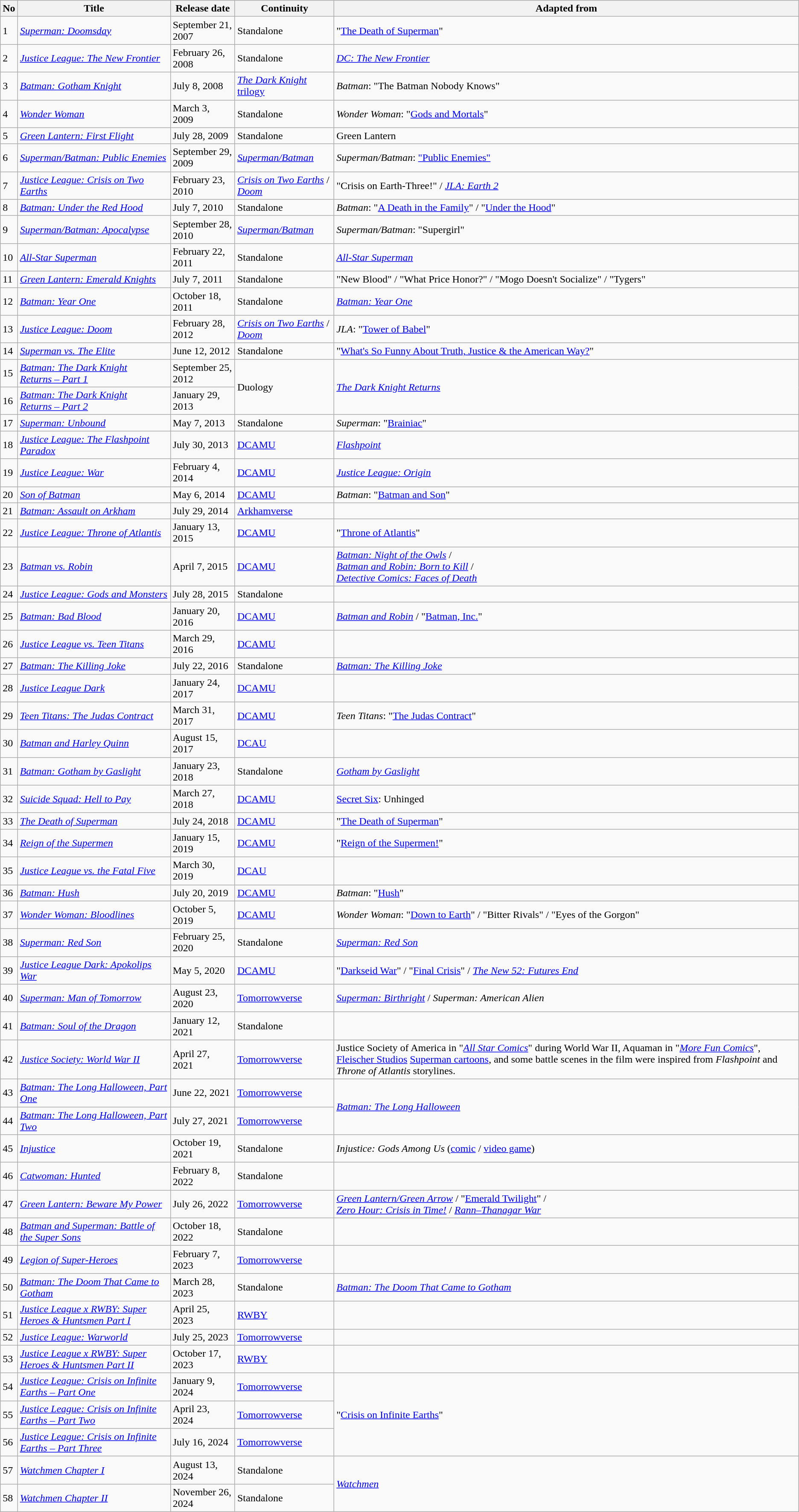<table class="wikitable sortable">
<tr>
<th>No</th>
<th>Title</th>
<th data-sort-type=date>Release date</th>
<th>Continuity</th>
<th>Adapted from</th>
</tr>
<tr>
<td>1</td>
<td><em><a href='#'>Superman: Doomsday</a></em></td>
<td>September 21, 2007</td>
<td>Standalone</td>
<td>"<a href='#'>The Death of Superman</a>"</td>
</tr>
<tr>
<td>2</td>
<td><em><a href='#'>Justice League: The New Frontier</a></em></td>
<td>February 26, 2008</td>
<td>Standalone</td>
<td><em><a href='#'>DC: The New Frontier</a></em></td>
</tr>
<tr>
<td>3</td>
<td><em><a href='#'>Batman: Gotham Knight</a></em></td>
<td>July 8, 2008</td>
<td><a href='#'><em>The Dark Knight</em> trilogy</a></td>
<td><em>Batman</em>: "The Batman Nobody Knows"</td>
</tr>
<tr>
<td>4</td>
<td><em><a href='#'>Wonder Woman</a></em></td>
<td>March 3, 2009</td>
<td>Standalone</td>
<td><em>Wonder Woman</em>: "<a href='#'>Gods and Mortals</a>"</td>
</tr>
<tr>
<td>5</td>
<td><em><a href='#'>Green Lantern: First Flight</a></em></td>
<td>July 28, 2009</td>
<td>Standalone</td>
<td>Green Lantern</td>
</tr>
<tr>
<td>6</td>
<td><em><a href='#'>Superman/Batman: Public Enemies</a></em></td>
<td>September 29, 2009</td>
<td><em><a href='#'>Superman/Batman</a></em></td>
<td><em>Superman/Batman</em>: <a href='#'>"Public Enemies"</a></td>
</tr>
<tr>
<td>7</td>
<td><em><a href='#'>Justice League: Crisis on Two Earths</a></em></td>
<td>February 23, 2010</td>
<td><em><a href='#'>Crisis on Two Earths</a></em> / <em><a href='#'>Doom</a></em></td>
<td>"Crisis on Earth-Three!" / <em><a href='#'>JLA: Earth 2</a></em></td>
</tr>
<tr>
<td>8</td>
<td><em><a href='#'>Batman: Under the Red Hood</a></em></td>
<td>July 7, 2010</td>
<td>Standalone</td>
<td><em>Batman</em>: "<a href='#'>A Death in the Family</a>" / "<a href='#'>Under the Hood</a>"</td>
</tr>
<tr>
<td>9</td>
<td><em><a href='#'>Superman/Batman: Apocalypse</a></em></td>
<td>September 28, 2010</td>
<td><em><a href='#'>Superman/Batman</a></em></td>
<td><em>Superman/Batman</em>: "Supergirl"</td>
</tr>
<tr>
<td>10</td>
<td><em><a href='#'>All-Star Superman</a></em></td>
<td>February 22, 2011</td>
<td>Standalone</td>
<td><em><a href='#'>All-Star Superman</a></em></td>
</tr>
<tr>
<td>11</td>
<td><em><a href='#'>Green Lantern: Emerald Knights</a></em></td>
<td>July 7, 2011</td>
<td>Standalone</td>
<td>"New Blood" / "What Price Honor?" / "Mogo Doesn't Socialize" / "Tygers"</td>
</tr>
<tr>
<td>12</td>
<td><em><a href='#'>Batman: Year One</a></em></td>
<td>October 18, 2011</td>
<td>Standalone</td>
<td><em><a href='#'>Batman: Year One</a></em></td>
</tr>
<tr>
<td>13</td>
<td><em><a href='#'>Justice League: Doom</a></em></td>
<td>February 28, 2012</td>
<td><em><a href='#'>Crisis on Two Earths</a></em> / <em><a href='#'>Doom</a></em></td>
<td><em>JLA</em>: "<a href='#'>Tower of Babel</a>"</td>
</tr>
<tr>
<td>14</td>
<td><em><a href='#'>Superman vs. The Elite</a></em></td>
<td>June 12, 2012</td>
<td>Standalone</td>
<td>"<a href='#'>What's So Funny About Truth, Justice & the American Way?</a>"</td>
</tr>
<tr>
<td>15</td>
<td><em><a href='#'>Batman: The Dark Knight Returns – Part 1</a></em></td>
<td>September 25, 2012</td>
<td rowspan="2">Duology</td>
<td rowspan="2"><em><a href='#'>The Dark Knight Returns</a></em></td>
</tr>
<tr>
<td>16</td>
<td><em><a href='#'>Batman: The Dark Knight Returns – Part 2</a></em></td>
<td>January 29, 2013</td>
</tr>
<tr>
<td>17</td>
<td><em><a href='#'>Superman: Unbound</a></em></td>
<td>May 7, 2013</td>
<td>Standalone</td>
<td><em>Superman</em>: "<a href='#'>Brainiac</a>"</td>
</tr>
<tr>
<td>18</td>
<td><em><a href='#'>Justice League: The Flashpoint Paradox</a></em></td>
<td>July 30, 2013</td>
<td><a href='#'>DCAMU</a></td>
<td><a href='#'><em>Flashpoint</em></a></td>
</tr>
<tr>
<td>19</td>
<td><em><a href='#'>Justice League: War</a></em></td>
<td>February 4, 2014</td>
<td><a href='#'>DCAMU</a></td>
<td><em><a href='#'>Justice League: Origin</a></em></td>
</tr>
<tr>
<td>20</td>
<td><em><a href='#'>Son of Batman</a></em></td>
<td>May 6, 2014</td>
<td><a href='#'>DCAMU</a></td>
<td><em>Batman</em>: "<a href='#'>Batman and Son</a>"</td>
</tr>
<tr>
<td>21</td>
<td><em><a href='#'>Batman: Assault on Arkham</a></em></td>
<td>July 29, 2014</td>
<td><a href='#'>Arkhamverse</a></td>
<td></td>
</tr>
<tr>
<td>22</td>
<td><em><a href='#'>Justice League: Throne of Atlantis</a></em></td>
<td>January 13, 2015</td>
<td><a href='#'>DCAMU</a></td>
<td>"<a href='#'>Throne of Atlantis</a>"</td>
</tr>
<tr>
<td>23</td>
<td><em><a href='#'>Batman vs. Robin</a></em></td>
<td>April 7, 2015</td>
<td><a href='#'>DCAMU</a></td>
<td><em><a href='#'>Batman: Night of the Owls</a></em> /<br><em><a href='#'>Batman and Robin: Born to Kill</a></em> /<br><em><a href='#'> Detective Comics: Faces of Death</a></em></td>
</tr>
<tr>
<td>24</td>
<td><em><a href='#'>Justice League: Gods and Monsters</a></em></td>
<td>July 28, 2015</td>
<td>Standalone</td>
<td></td>
</tr>
<tr>
<td>25</td>
<td><em><a href='#'>Batman: Bad Blood</a></em></td>
<td>January 20, 2016</td>
<td><a href='#'>DCAMU</a></td>
<td><em><a href='#'> Batman and Robin</a></em> / "<a href='#'>Batman, Inc.</a>"</td>
</tr>
<tr>
<td>26</td>
<td><em><a href='#'>Justice League vs. Teen Titans</a></em></td>
<td>March 29, 2016</td>
<td><a href='#'>DCAMU</a></td>
<td></td>
</tr>
<tr>
<td>27</td>
<td><em><a href='#'>Batman: The Killing Joke</a></em></td>
<td>July 22, 2016</td>
<td>Standalone</td>
<td><em><a href='#'>Batman: The Killing Joke</a></em></td>
</tr>
<tr>
<td>28</td>
<td><em><a href='#'>Justice League Dark</a></em></td>
<td>January 24, 2017</td>
<td><a href='#'>DCAMU</a></td>
<td></td>
</tr>
<tr>
<td>29</td>
<td><em><a href='#'>Teen Titans: The Judas Contract</a></em></td>
<td>March 31, 2017</td>
<td><a href='#'>DCAMU</a></td>
<td><em>Teen Titans</em>: "<a href='#'>The Judas Contract</a>"</td>
</tr>
<tr>
<td>30</td>
<td><em><a href='#'>Batman and Harley Quinn</a></em></td>
<td>August 15, 2017</td>
<td><a href='#'>DCAU</a></td>
<td></td>
</tr>
<tr>
<td>31</td>
<td><em><a href='#'>Batman: Gotham by Gaslight</a></em></td>
<td>January 23, 2018</td>
<td>Standalone</td>
<td><em><a href='#'>Gotham by Gaslight</a></em></td>
</tr>
<tr>
<td>32</td>
<td><em><a href='#'>Suicide Squad: Hell to Pay</a></em></td>
<td>March 27, 2018</td>
<td><a href='#'>DCAMU</a></td>
<td><a href='#'>Secret Six</a>: Unhinged</td>
</tr>
<tr>
<td>33</td>
<td><em><a href='#'>The Death of Superman</a></em></td>
<td>July 24, 2018</td>
<td><a href='#'>DCAMU</a></td>
<td>"<a href='#'>The Death of Superman</a>"</td>
</tr>
<tr>
<td>34</td>
<td><em><a href='#'>Reign of the Supermen</a></em></td>
<td>January 15, 2019</td>
<td><a href='#'>DCAMU</a></td>
<td>"<a href='#'>Reign of the Supermen!</a>"</td>
</tr>
<tr>
<td>35</td>
<td><em><a href='#'>Justice League vs. the Fatal Five</a></em></td>
<td>March 30, 2019</td>
<td><a href='#'>DCAU</a></td>
<td></td>
</tr>
<tr>
<td>36</td>
<td><em><a href='#'>Batman: Hush</a></em></td>
<td>July 20, 2019</td>
<td><a href='#'>DCAMU</a></td>
<td><em>Batman</em>: "<a href='#'>Hush</a>"</td>
</tr>
<tr>
<td>37</td>
<td><em><a href='#'>Wonder Woman: Bloodlines</a></em></td>
<td>October 5, 2019</td>
<td><a href='#'>DCAMU</a></td>
<td><em>Wonder Woman</em>: "<a href='#'>Down to Earth</a>" / "Bitter Rivals" / "Eyes of the Gorgon"</td>
</tr>
<tr>
<td>38</td>
<td><em><a href='#'>Superman: Red Son</a></em></td>
<td>February 25, 2020</td>
<td>Standalone</td>
<td><em><a href='#'>Superman: Red Son</a></em></td>
</tr>
<tr>
<td>39</td>
<td><em><a href='#'>Justice League Dark: Apokolips War</a></em></td>
<td>May 5, 2020</td>
<td><a href='#'>DCAMU</a></td>
<td>"<a href='#'>Darkseid War</a>" / "<a href='#'>Final Crisis</a>" / <em><a href='#'>The New 52: Futures End</a></em></td>
</tr>
<tr>
<td>40</td>
<td><em><a href='#'>Superman: Man of Tomorrow</a></em></td>
<td>August 23, 2020</td>
<td><a href='#'>Tomorrowverse</a></td>
<td><em><a href='#'>Superman: Birthright</a></em> / <em>Superman: American Alien</em></td>
</tr>
<tr>
<td>41</td>
<td><em><a href='#'>Batman: Soul of the Dragon</a></em></td>
<td>January 12, 2021</td>
<td>Standalone</td>
<td></td>
</tr>
<tr>
<td>42</td>
<td><em><a href='#'>Justice Society: World War II</a></em></td>
<td>April 27, 2021</td>
<td><a href='#'>Tomorrowverse</a></td>
<td>Justice Society of America in "<em><a href='#'>All Star Comics</a></em>" during World War II, Aquaman in "<em><a href='#'>More Fun Comics</a></em>", <a href='#'>Fleischer Studios</a> <a href='#'>Superman cartoons</a>, and some battle scenes in the film were inspired from <em>Flashpoint</em> and <em>Throne of Atlantis</em> storylines.</td>
</tr>
<tr>
<td>43</td>
<td><em><a href='#'>Batman: The Long Halloween, Part One</a></em></td>
<td>June 22, 2021</td>
<td><a href='#'>Tomorrowverse</a></td>
<td rowspan="2"><em><a href='#'>Batman: The Long Halloween</a></em></td>
</tr>
<tr>
<td>44</td>
<td><em><a href='#'>Batman: The Long Halloween, Part Two</a></em></td>
<td>July 27, 2021</td>
<td><a href='#'>Tomorrowverse</a></td>
</tr>
<tr>
<td>45</td>
<td><em><a href='#'>Injustice</a></em></td>
<td>October 19, 2021</td>
<td>Standalone</td>
<td><em>Injustice: Gods Among Us</em> (<a href='#'>comic</a> / <a href='#'>video game</a>)</td>
</tr>
<tr>
<td>46</td>
<td><em><a href='#'>Catwoman: Hunted</a></em></td>
<td>February 8, 2022</td>
<td>Standalone</td>
<td></td>
</tr>
<tr>
<td>47</td>
<td><em><a href='#'>Green Lantern: Beware My Power</a></em></td>
<td>July 26, 2022</td>
<td><a href='#'>Tomorrowverse</a></td>
<td><em><a href='#'>Green Lantern/Green Arrow</a></em> / "<a href='#'>Emerald Twilight</a>" /<br><em><a href='#'>Zero Hour: Crisis in Time!</a></em> / <em><a href='#'>Rann–Thanagar War</a></em></td>
</tr>
<tr>
<td>48</td>
<td><em><a href='#'>Batman and Superman: Battle of the Super Sons</a></em></td>
<td>October 18, 2022</td>
<td>Standalone</td>
<td></td>
</tr>
<tr>
<td>49</td>
<td><em><a href='#'>Legion of Super-Heroes</a></em></td>
<td>February 7, 2023</td>
<td><a href='#'>Tomorrowverse</a></td>
<td></td>
</tr>
<tr>
<td>50</td>
<td><em><a href='#'>Batman: The Doom That Came to Gotham</a></em></td>
<td>March 28, 2023</td>
<td>Standalone</td>
<td><em><a href='#'>Batman: The Doom That Came to Gotham</a></em></td>
</tr>
<tr>
<td>51</td>
<td><em><a href='#'>Justice League x RWBY: Super Heroes & Huntsmen Part I</a></em></td>
<td>April 25, 2023</td>
<td><a href='#'>RWBY</a></td>
<td></td>
</tr>
<tr>
<td>52</td>
<td><em><a href='#'>Justice League: Warworld</a></em></td>
<td>July  25, 2023</td>
<td><a href='#'>Tomorrowverse</a></td>
<td></td>
</tr>
<tr>
<td>53</td>
<td><em><a href='#'>Justice League x RWBY: Super Heroes & Huntsmen Part II</a></em></td>
<td>October 17, 2023</td>
<td><a href='#'>RWBY</a></td>
<td></td>
</tr>
<tr>
<td>54</td>
<td><em><a href='#'>Justice League: Crisis on Infinite Earths – Part One</a></em></td>
<td>January 9, 2024</td>
<td><a href='#'>Tomorrowverse</a></td>
<td rowspan="3">"<a href='#'>Crisis on Infinite Earths</a>"</td>
</tr>
<tr>
<td>55</td>
<td><em><a href='#'>Justice League: Crisis on Infinite Earths – Part Two</a></em></td>
<td>April 23, 2024</td>
<td><a href='#'>Tomorrowverse</a></td>
</tr>
<tr>
<td>56</td>
<td><em><a href='#'>Justice League: Crisis on Infinite Earths – Part Three</a></em></td>
<td>July 16, 2024</td>
<td><a href='#'>Tomorrowverse</a></td>
</tr>
<tr>
<td>57</td>
<td><em><a href='#'>Watchmen Chapter I</a></em></td>
<td>August 13, 2024</td>
<td>Standalone</td>
<td rowspan="2"><em><a href='#'>Watchmen</a></em></td>
</tr>
<tr>
<td>58</td>
<td><em><a href='#'>Watchmen Chapter II</a></em></td>
<td>November 26, 2024</td>
<td>Standalone</td>
</tr>
</table>
